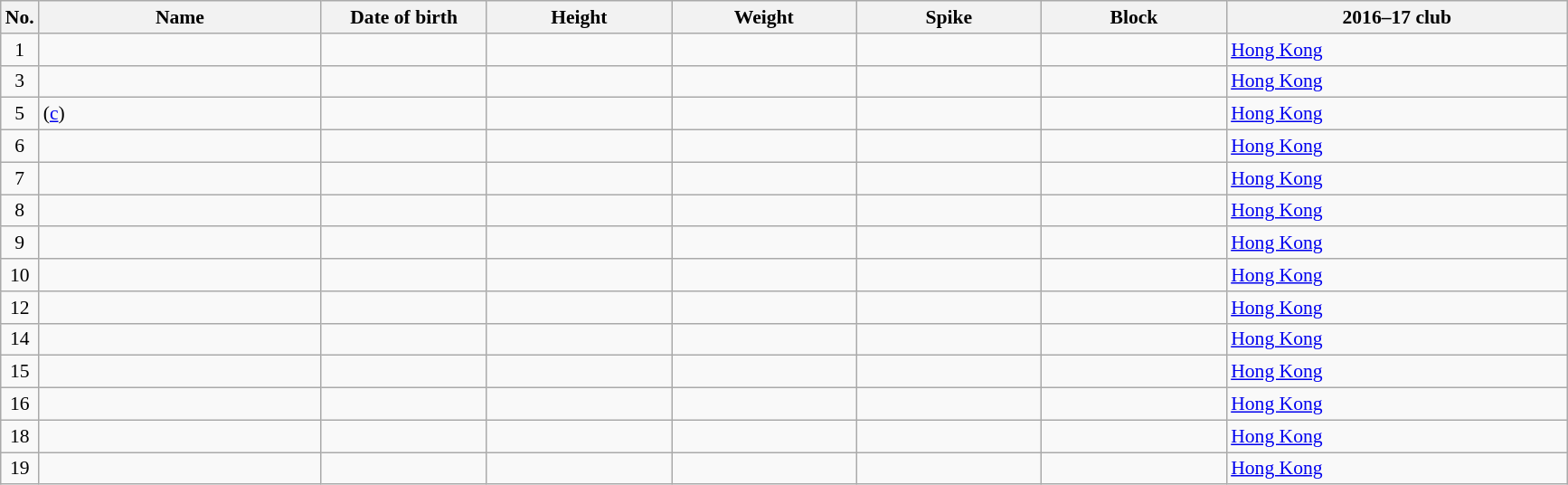<table class="wikitable sortable" style="font-size:90%; text-align:center;">
<tr>
<th>No.</th>
<th style="width:14em">Name</th>
<th style="width:8em">Date of birth</th>
<th style="width:9em">Height</th>
<th style="width:9em">Weight</th>
<th style="width:9em">Spike</th>
<th style="width:9em">Block</th>
<th style="width:17em">2016–17 club</th>
</tr>
<tr>
<td>1</td>
<td align=left></td>
<td align=right></td>
<td></td>
<td></td>
<td></td>
<td></td>
<td align="left"> <a href='#'>Hong Kong</a></td>
</tr>
<tr>
<td>3</td>
<td align=left></td>
<td align=right></td>
<td></td>
<td></td>
<td></td>
<td></td>
<td align="left"> <a href='#'>Hong Kong</a></td>
</tr>
<tr>
<td>5</td>
<td align=left> (<a href='#'>c</a>)</td>
<td align="right"></td>
<td></td>
<td></td>
<td></td>
<td></td>
<td align="left"> <a href='#'>Hong Kong</a></td>
</tr>
<tr>
<td>6</td>
<td align=left></td>
<td align=right></td>
<td></td>
<td></td>
<td></td>
<td></td>
<td align="left"> <a href='#'>Hong Kong</a></td>
</tr>
<tr>
<td>7</td>
<td align=left></td>
<td align=right></td>
<td></td>
<td></td>
<td></td>
<td></td>
<td align="left"> <a href='#'>Hong Kong</a></td>
</tr>
<tr>
<td>8</td>
<td align=left></td>
<td align=right></td>
<td></td>
<td></td>
<td></td>
<td></td>
<td align="left"> <a href='#'>Hong Kong</a></td>
</tr>
<tr>
<td>9</td>
<td align=left></td>
<td align=right></td>
<td></td>
<td></td>
<td></td>
<td></td>
<td align="left"> <a href='#'>Hong Kong</a></td>
</tr>
<tr>
<td>10</td>
<td align=left></td>
<td align=right></td>
<td></td>
<td></td>
<td></td>
<td></td>
<td align="left"> <a href='#'>Hong Kong</a></td>
</tr>
<tr>
<td>12</td>
<td align=left></td>
<td align=right></td>
<td></td>
<td></td>
<td></td>
<td></td>
<td align="left"> <a href='#'>Hong Kong</a></td>
</tr>
<tr>
<td>14</td>
<td align=left></td>
<td align=right></td>
<td></td>
<td></td>
<td></td>
<td></td>
<td align="left"> <a href='#'>Hong Kong</a></td>
</tr>
<tr>
<td>15</td>
<td align=left></td>
<td align=right></td>
<td></td>
<td></td>
<td></td>
<td></td>
<td align="left"> <a href='#'>Hong Kong</a></td>
</tr>
<tr>
<td>16</td>
<td align=left></td>
<td align=right></td>
<td></td>
<td></td>
<td></td>
<td></td>
<td align="left"> <a href='#'>Hong Kong</a></td>
</tr>
<tr>
<td>18</td>
<td align=left></td>
<td align=right></td>
<td></td>
<td></td>
<td></td>
<td></td>
<td align="left"> <a href='#'>Hong Kong</a></td>
</tr>
<tr>
<td>19</td>
<td align=left></td>
<td align=right></td>
<td></td>
<td></td>
<td></td>
<td></td>
<td align="left"> <a href='#'>Hong Kong</a></td>
</tr>
</table>
